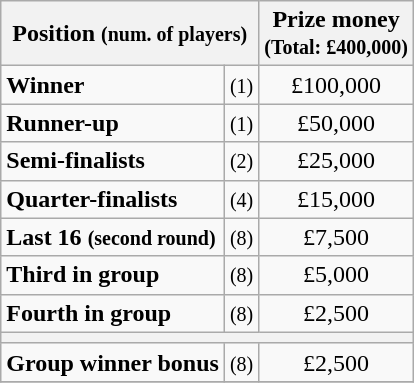<table class="wikitable">
<tr>
<th colspan=2>Position <small>(num. of players)</small></th>
<th>Prize money<br><small>(Total: £400,000)</small></th>
</tr>
<tr>
<td><strong>Winner</strong></td>
<td align=center><small>(1)</small></td>
<td align=center>£100,000</td>
</tr>
<tr>
<td><strong>Runner-up</strong></td>
<td align=center><small>(1)</small></td>
<td align=center>£50,000</td>
</tr>
<tr>
<td><strong>Semi-finalists</strong></td>
<td align=center><small>(2)</small></td>
<td align=center>£25,000</td>
</tr>
<tr>
<td><strong>Quarter-finalists</strong></td>
<td align=center><small>(4)</small></td>
<td align=center>£15,000</td>
</tr>
<tr>
<td><strong>Last 16 <small>(second round)</small></strong></td>
<td align=center><small>(8)</small></td>
<td align=center>£7,500</td>
</tr>
<tr>
<td><strong>Third in group</strong></td>
<td align=center><small>(8)</small></td>
<td align=center>£5,000</td>
</tr>
<tr>
<td><strong>Fourth in group</strong></td>
<td align=center><small>(8)</small></td>
<td align=center>£2,500</td>
</tr>
<tr>
<th colspan=3></th>
</tr>
<tr>
<td><strong>Group winner bonus</strong></td>
<td align=center><small>(8)</small></td>
<td align=center>£2,500</td>
</tr>
<tr>
</tr>
</table>
